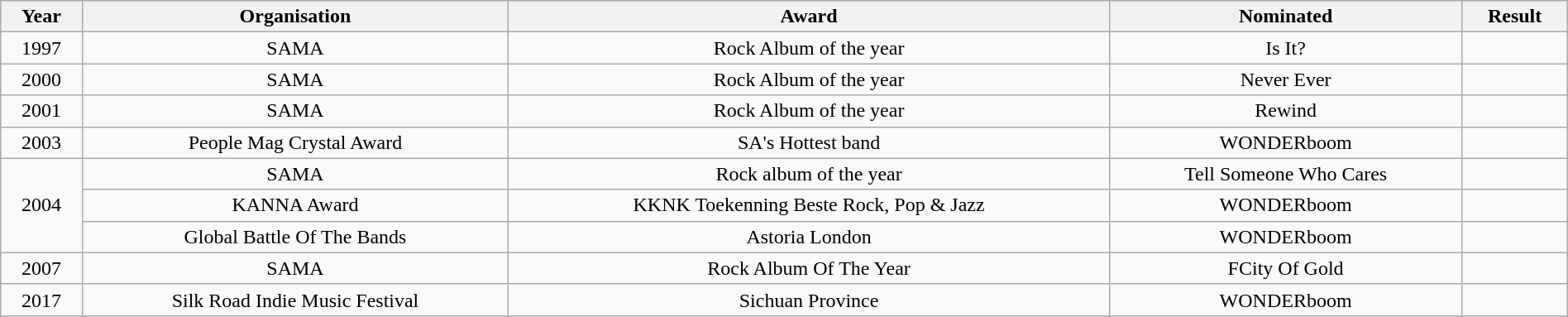<table class="wikitable plainrowheaders" style="text-align:center; width:100%">
<tr>
<th scope="col">Year</th>
<th scope="col">Organisation</th>
<th scope="col">Award</th>
<th scope="col">Nominated</th>
<th scope="col">Result</th>
</tr>
<tr>
<td>1997</td>
<td>SAMA</td>
<td>Rock Album of the year</td>
<td>Is It?</td>
<td></td>
</tr>
<tr>
<td>2000</td>
<td>SAMA</td>
<td>Rock Album of the year</td>
<td>Never Ever</td>
<td></td>
</tr>
<tr>
<td>2001</td>
<td>SAMA</td>
<td>Rock Album of the year</td>
<td>Rewind</td>
<td></td>
</tr>
<tr>
<td>2003</td>
<td>People Mag Crystal Award</td>
<td>SA's Hottest band</td>
<td>WONDERboom</td>
<td></td>
</tr>
<tr>
<td rowspan=3>2004</td>
<td>SAMA</td>
<td>Rock album of the year</td>
<td>Tell Someone Who Cares</td>
<td></td>
</tr>
<tr>
<td>KANNA Award</td>
<td>KKNK Toekenning Beste Rock, Pop & Jazz</td>
<td>WONDERboom</td>
<td></td>
</tr>
<tr>
<td>Global Battle Of The Bands</td>
<td>Astoria London</td>
<td>WONDERboom</td>
<td></td>
</tr>
<tr>
<td>2007</td>
<td>SAMA</td>
<td>Rock Album Of The Year</td>
<td>FCity Of Gold</td>
<td></td>
</tr>
<tr>
<td>2017</td>
<td>Silk Road Indie Music Festival</td>
<td>Sichuan Province</td>
<td>WONDERboom</td>
<td></td>
</tr>
</table>
